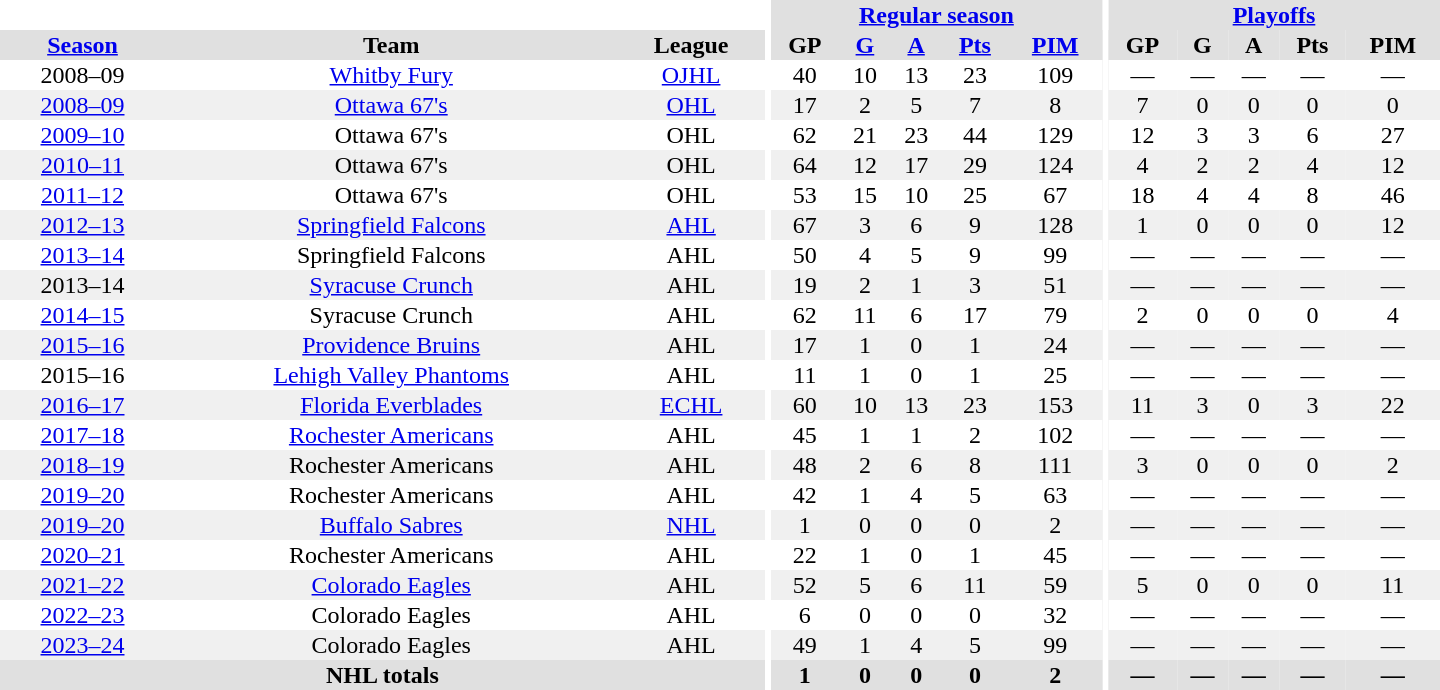<table border="0" cellpadding="1" cellspacing="0" style="text-align:center; width:60em">
<tr bgcolor="#e0e0e0">
<th colspan="3" bgcolor="#ffffff"></th>
<th rowspan="99" bgcolor="#ffffff"></th>
<th colspan="5"><a href='#'>Regular season</a></th>
<th rowspan="99" bgcolor="#ffffff"></th>
<th colspan="5"><a href='#'>Playoffs</a></th>
</tr>
<tr bgcolor="#e0e0e0">
<th><a href='#'>Season</a></th>
<th>Team</th>
<th>League</th>
<th>GP</th>
<th><a href='#'>G</a></th>
<th><a href='#'>A</a></th>
<th><a href='#'>Pts</a></th>
<th><a href='#'>PIM</a></th>
<th>GP</th>
<th>G</th>
<th>A</th>
<th>Pts</th>
<th>PIM</th>
</tr>
<tr ALIGN="center">
<td>2008–09</td>
<td><a href='#'>Whitby Fury</a></td>
<td><a href='#'>OJHL</a></td>
<td>40</td>
<td>10</td>
<td>13</td>
<td>23</td>
<td>109</td>
<td>—</td>
<td>—</td>
<td>—</td>
<td>—</td>
<td>—</td>
</tr>
<tr ALIGN="center" bgcolor="#f0f0f0">
<td><a href='#'>2008–09</a></td>
<td><a href='#'>Ottawa 67's</a></td>
<td><a href='#'>OHL</a></td>
<td>17</td>
<td>2</td>
<td>5</td>
<td>7</td>
<td>8</td>
<td>7</td>
<td>0</td>
<td>0</td>
<td>0</td>
<td>0</td>
</tr>
<tr ALIGN="center">
<td><a href='#'>2009–10</a></td>
<td>Ottawa 67's</td>
<td>OHL</td>
<td>62</td>
<td>21</td>
<td>23</td>
<td>44</td>
<td>129</td>
<td>12</td>
<td>3</td>
<td>3</td>
<td>6</td>
<td>27</td>
</tr>
<tr ALIGN="center" bgcolor="#f0f0f0">
<td><a href='#'>2010–11</a></td>
<td>Ottawa 67's</td>
<td>OHL</td>
<td>64</td>
<td>12</td>
<td>17</td>
<td>29</td>
<td>124</td>
<td>4</td>
<td>2</td>
<td>2</td>
<td>4</td>
<td>12</td>
</tr>
<tr ALIGN="center">
<td><a href='#'>2011–12</a></td>
<td>Ottawa 67's</td>
<td>OHL</td>
<td>53</td>
<td>15</td>
<td>10</td>
<td>25</td>
<td>67</td>
<td>18</td>
<td>4</td>
<td>4</td>
<td>8</td>
<td>46</td>
</tr>
<tr ALIGN="center" bgcolor="#f0f0f0">
<td><a href='#'>2012–13</a></td>
<td><a href='#'>Springfield Falcons</a></td>
<td><a href='#'>AHL</a></td>
<td>67</td>
<td>3</td>
<td>6</td>
<td>9</td>
<td>128</td>
<td>1</td>
<td>0</td>
<td>0</td>
<td>0</td>
<td>12</td>
</tr>
<tr ALIGN="center">
<td><a href='#'>2013–14</a></td>
<td>Springfield Falcons</td>
<td>AHL</td>
<td>50</td>
<td>4</td>
<td>5</td>
<td>9</td>
<td>99</td>
<td>—</td>
<td>—</td>
<td>—</td>
<td>—</td>
<td>—</td>
</tr>
<tr ALIGN="center"  bgcolor="#f0f0f0">
<td>2013–14</td>
<td><a href='#'>Syracuse Crunch</a></td>
<td>AHL</td>
<td>19</td>
<td>2</td>
<td>1</td>
<td>3</td>
<td>51</td>
<td>—</td>
<td>—</td>
<td>—</td>
<td>—</td>
<td>—</td>
</tr>
<tr ALIGN="center">
<td><a href='#'>2014–15</a></td>
<td>Syracuse Crunch</td>
<td>AHL</td>
<td>62</td>
<td>11</td>
<td>6</td>
<td>17</td>
<td>79</td>
<td>2</td>
<td>0</td>
<td>0</td>
<td>0</td>
<td>4</td>
</tr>
<tr ALIGN="center" bgcolor="#f0f0f0">
<td><a href='#'>2015–16</a></td>
<td><a href='#'>Providence Bruins</a></td>
<td>AHL</td>
<td>17</td>
<td>1</td>
<td>0</td>
<td>1</td>
<td>24</td>
<td>—</td>
<td>—</td>
<td>—</td>
<td>—</td>
<td>—</td>
</tr>
<tr ALIGN="center">
<td>2015–16</td>
<td><a href='#'>Lehigh Valley Phantoms</a></td>
<td>AHL</td>
<td>11</td>
<td>1</td>
<td>0</td>
<td>1</td>
<td>25</td>
<td>—</td>
<td>—</td>
<td>—</td>
<td>—</td>
<td>—</td>
</tr>
<tr ALIGN="center" bgcolor="#f0f0f0">
<td><a href='#'>2016–17</a></td>
<td><a href='#'>Florida Everblades</a></td>
<td><a href='#'>ECHL</a></td>
<td>60</td>
<td>10</td>
<td>13</td>
<td>23</td>
<td>153</td>
<td>11</td>
<td>3</td>
<td>0</td>
<td>3</td>
<td>22</td>
</tr>
<tr ALIGN="center">
<td><a href='#'>2017–18</a></td>
<td><a href='#'>Rochester Americans</a></td>
<td>AHL</td>
<td>45</td>
<td>1</td>
<td>1</td>
<td>2</td>
<td>102</td>
<td>—</td>
<td>—</td>
<td>—</td>
<td>—</td>
<td>—</td>
</tr>
<tr ALIGN="center" bgcolor="#f0f0f0">
<td><a href='#'>2018–19</a></td>
<td>Rochester Americans</td>
<td>AHL</td>
<td>48</td>
<td>2</td>
<td>6</td>
<td>8</td>
<td>111</td>
<td>3</td>
<td>0</td>
<td>0</td>
<td>0</td>
<td>2</td>
</tr>
<tr ALIGN="center">
<td><a href='#'>2019–20</a></td>
<td>Rochester Americans</td>
<td>AHL</td>
<td>42</td>
<td>1</td>
<td>4</td>
<td>5</td>
<td>63</td>
<td>—</td>
<td>—</td>
<td>—</td>
<td>—</td>
<td>—</td>
</tr>
<tr ALIGN="center" bgcolor="#f0f0f0">
<td><a href='#'>2019–20</a></td>
<td><a href='#'>Buffalo Sabres</a></td>
<td><a href='#'>NHL</a></td>
<td>1</td>
<td>0</td>
<td>0</td>
<td>0</td>
<td>2</td>
<td>—</td>
<td>—</td>
<td>—</td>
<td>—</td>
<td>—</td>
</tr>
<tr ALIGN="center">
<td><a href='#'>2020–21</a></td>
<td>Rochester Americans</td>
<td>AHL</td>
<td>22</td>
<td>1</td>
<td>0</td>
<td>1</td>
<td>45</td>
<td>—</td>
<td>—</td>
<td>—</td>
<td>—</td>
<td>—</td>
</tr>
<tr ALIGN="center" bgcolor="#f0f0f0">
<td><a href='#'>2021–22</a></td>
<td><a href='#'>Colorado Eagles</a></td>
<td>AHL</td>
<td>52</td>
<td>5</td>
<td>6</td>
<td>11</td>
<td>59</td>
<td>5</td>
<td>0</td>
<td>0</td>
<td>0</td>
<td>11</td>
</tr>
<tr ALIGN="center">
<td><a href='#'>2022–23</a></td>
<td>Colorado Eagles</td>
<td>AHL</td>
<td>6</td>
<td>0</td>
<td>0</td>
<td>0</td>
<td>32</td>
<td>—</td>
<td>—</td>
<td>—</td>
<td>—</td>
<td>—</td>
</tr>
<tr ALIGN="center"  bgcolor="#f0f0f0">
<td><a href='#'>2023–24</a></td>
<td>Colorado Eagles</td>
<td>AHL</td>
<td>49</td>
<td>1</td>
<td>4</td>
<td>5</td>
<td>99</td>
<td>—</td>
<td>—</td>
<td>—</td>
<td>—</td>
<td>—</td>
</tr>
<tr bgcolor="#e0e0e0">
<th colspan="3">NHL totals</th>
<th>1</th>
<th>0</th>
<th>0</th>
<th>0</th>
<th>2</th>
<th>—</th>
<th>—</th>
<th>—</th>
<th>—</th>
<th>—</th>
</tr>
</table>
